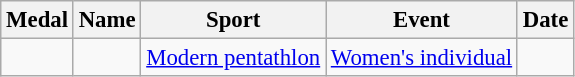<table class="wikitable sortable" style="font-size: 95%;">
<tr>
<th>Medal</th>
<th>Name</th>
<th>Sport</th>
<th>Event</th>
<th>Date</th>
</tr>
<tr>
<td></td>
<td></td>
<td><a href='#'>Modern pentathlon</a></td>
<td><a href='#'>Women's individual</a></td>
<td></td>
</tr>
</table>
